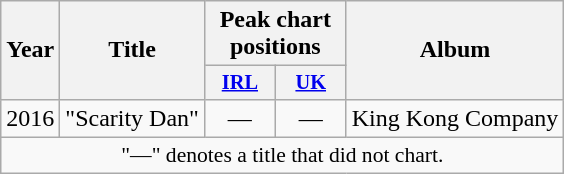<table class="wikitable" style="text-align:center;">
<tr>
<th rowspan=2>Year</th>
<th rowspan=2>Title</th>
<th colspan="2">Peak chart positions</th>
<th rowspan="2">Album</th>
</tr>
<tr>
<th style="width:3em;font-size:85%"><a href='#'>IRL</a></th>
<th style="width:3em;font-size:85%"><a href='#'>UK</a></th>
</tr>
<tr>
<td>2016</td>
<td style="text-align:left;">"Scarity Dan"</td>
<td>—</td>
<td>—</td>
<td>King Kong Company</td>
</tr>
<tr>
<td colspan="5" style="font-size:90%">"—" denotes a title that did not chart.</td>
</tr>
</table>
